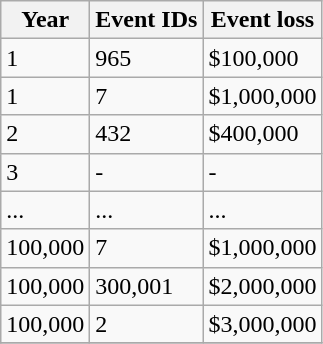<table class="wikitable" border="1">
<tr>
<th>Year</th>
<th>Event IDs</th>
<th>Event loss</th>
</tr>
<tr>
<td>1</td>
<td>965</td>
<td>$100,000</td>
</tr>
<tr>
<td>1</td>
<td>7</td>
<td>$1,000,000</td>
</tr>
<tr>
<td>2</td>
<td>432</td>
<td>$400,000</td>
</tr>
<tr>
<td>3</td>
<td>-</td>
<td>-</td>
</tr>
<tr>
<td>...</td>
<td>...</td>
<td>...</td>
</tr>
<tr>
<td>100,000</td>
<td>7</td>
<td>$1,000,000</td>
</tr>
<tr>
<td>100,000</td>
<td>300,001</td>
<td>$2,000,000</td>
</tr>
<tr>
<td>100,000</td>
<td>2</td>
<td>$3,000,000</td>
</tr>
<tr>
</tr>
</table>
